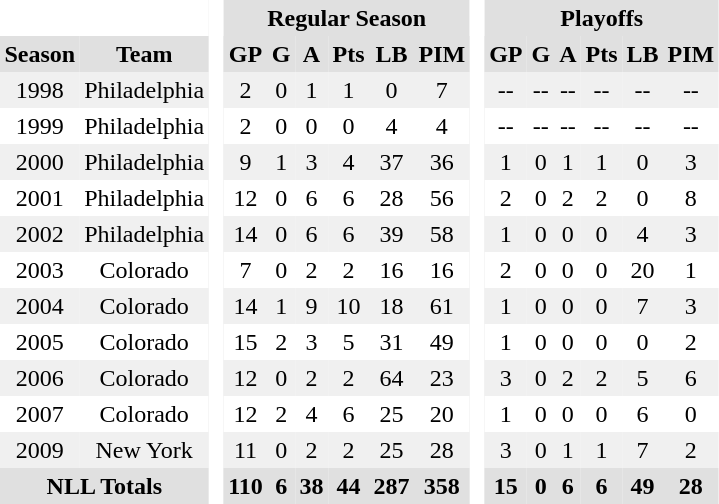<table BORDER="0" CELLPADDING="3" CELLSPACING="0">
<tr ALIGN="center" bgcolor="#e0e0e0">
<th colspan="2" bgcolor="#ffffff"> </th>
<th rowspan="99" bgcolor="#ffffff"> </th>
<th colspan="6">Regular Season</th>
<th rowspan="99" bgcolor="#ffffff"> </th>
<th colspan="6">Playoffs</th>
</tr>
<tr ALIGN="center" bgcolor="#e0e0e0">
<th>Season</th>
<th>Team</th>
<th>GP</th>
<th>G</th>
<th>A</th>
<th>Pts</th>
<th>LB</th>
<th>PIM</th>
<th>GP</th>
<th>G</th>
<th>A</th>
<th>Pts</th>
<th>LB</th>
<th>PIM</th>
</tr>
<tr ALIGN="center" bgcolor="#f0f0f0">
<td>1998</td>
<td>Philadelphia</td>
<td>2</td>
<td>0</td>
<td>1</td>
<td>1</td>
<td>0</td>
<td>7</td>
<td>--</td>
<td>--</td>
<td>--</td>
<td>--</td>
<td>--</td>
<td>--</td>
</tr>
<tr ALIGN="center">
<td>1999</td>
<td>Philadelphia</td>
<td>2</td>
<td>0</td>
<td>0</td>
<td>0</td>
<td>4</td>
<td>4</td>
<td>--</td>
<td>--</td>
<td>--</td>
<td>--</td>
<td>--</td>
<td>--</td>
</tr>
<tr ALIGN="center" bgcolor="#f0f0f0">
<td>2000</td>
<td>Philadelphia</td>
<td>9</td>
<td>1</td>
<td>3</td>
<td>4</td>
<td>37</td>
<td>36</td>
<td>1</td>
<td>0</td>
<td>1</td>
<td>1</td>
<td>0</td>
<td>3</td>
</tr>
<tr ALIGN="center">
<td>2001</td>
<td>Philadelphia</td>
<td>12</td>
<td>0</td>
<td>6</td>
<td>6</td>
<td>28</td>
<td>56</td>
<td>2</td>
<td>0</td>
<td>2</td>
<td>2</td>
<td>0</td>
<td>8</td>
</tr>
<tr ALIGN="center" bgcolor="#f0f0f0">
<td>2002</td>
<td>Philadelphia</td>
<td>14</td>
<td>0</td>
<td>6</td>
<td>6</td>
<td>39</td>
<td>58</td>
<td>1</td>
<td>0</td>
<td>0</td>
<td>0</td>
<td>4</td>
<td>3</td>
</tr>
<tr ALIGN="center">
<td>2003</td>
<td>Colorado</td>
<td>7</td>
<td>0</td>
<td>2</td>
<td>2</td>
<td>16</td>
<td>16</td>
<td>2</td>
<td>0</td>
<td>0</td>
<td>0</td>
<td>20</td>
<td>1</td>
</tr>
<tr ALIGN="center" bgcolor="#f0f0f0">
<td>2004</td>
<td>Colorado</td>
<td>14</td>
<td>1</td>
<td>9</td>
<td>10</td>
<td>18</td>
<td>61</td>
<td>1</td>
<td>0</td>
<td>0</td>
<td>0</td>
<td>7</td>
<td>3</td>
</tr>
<tr ALIGN="center">
<td>2005</td>
<td>Colorado</td>
<td>15</td>
<td>2</td>
<td>3</td>
<td>5</td>
<td>31</td>
<td>49</td>
<td>1</td>
<td>0</td>
<td>0</td>
<td>0</td>
<td>0</td>
<td>2</td>
</tr>
<tr ALIGN="center" bgcolor="#f0f0f0">
<td>2006</td>
<td>Colorado</td>
<td>12</td>
<td>0</td>
<td>2</td>
<td>2</td>
<td>64</td>
<td>23</td>
<td>3</td>
<td>0</td>
<td>2</td>
<td>2</td>
<td>5</td>
<td>6</td>
</tr>
<tr ALIGN="center">
<td>2007</td>
<td>Colorado</td>
<td>12</td>
<td>2</td>
<td>4</td>
<td>6</td>
<td>25</td>
<td>20</td>
<td>1</td>
<td>0</td>
<td>0</td>
<td>0</td>
<td>6</td>
<td>0</td>
</tr>
<tr ALIGN="center" bgcolor="#f0f0f0">
<td>2009</td>
<td>New York</td>
<td>11</td>
<td>0</td>
<td>2</td>
<td>2</td>
<td>25</td>
<td>28</td>
<td>3</td>
<td>0</td>
<td>1</td>
<td>1</td>
<td>7</td>
<td>2</td>
</tr>
<tr ALIGN="center" bgcolor="#e0e0e0">
<th colspan="2">NLL Totals</th>
<th>110</th>
<th>6</th>
<th>38</th>
<th>44</th>
<th>287</th>
<th>358</th>
<th>15</th>
<th>0</th>
<th>6</th>
<th>6</th>
<th>49</th>
<th>28</th>
</tr>
</table>
